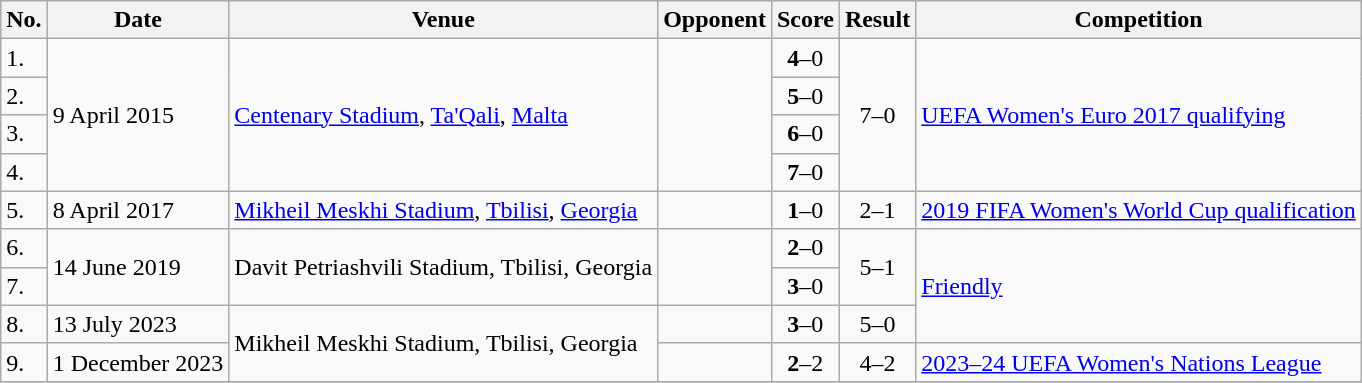<table class="wikitable">
<tr>
<th>No.</th>
<th>Date</th>
<th>Venue</th>
<th>Opponent</th>
<th>Score</th>
<th>Result</th>
<th>Competition</th>
</tr>
<tr>
<td>1.</td>
<td rowspan=4>9 April 2015</td>
<td rowspan=4><a href='#'>Centenary Stadium</a>, <a href='#'>Ta'Qali</a>, <a href='#'>Malta</a></td>
<td rowspan=4></td>
<td align=center><strong>4</strong>–0</td>
<td rowspan=4 align=center>7–0</td>
<td rowspan=4><a href='#'>UEFA Women's Euro 2017 qualifying</a></td>
</tr>
<tr>
<td>2.</td>
<td align=center><strong>5</strong>–0</td>
</tr>
<tr>
<td>3.</td>
<td align=center><strong>6</strong>–0</td>
</tr>
<tr>
<td>4.</td>
<td align=center><strong>7</strong>–0</td>
</tr>
<tr>
<td>5.</td>
<td>8 April 2017</td>
<td><a href='#'>Mikheil Meskhi Stadium</a>, <a href='#'>Tbilisi</a>, <a href='#'>Georgia</a></td>
<td></td>
<td align=center><strong>1</strong>–0</td>
<td align=center>2–1</td>
<td><a href='#'>2019 FIFA Women's World Cup qualification</a></td>
</tr>
<tr>
<td>6.</td>
<td rowspan=2>14 June 2019</td>
<td rowspan=2>Davit Petriashvili Stadium, Tbilisi, Georgia</td>
<td rowspan=2></td>
<td align=center><strong>2</strong>–0</td>
<td rowspan=2 align=center>5–1</td>
<td rowspan=3><a href='#'>Friendly</a></td>
</tr>
<tr>
<td>7.</td>
<td align=center><strong>3</strong>–0</td>
</tr>
<tr>
<td>8.</td>
<td>13 July 2023</td>
<td rowspan=2>Mikheil Meskhi Stadium, Tbilisi, Georgia</td>
<td></td>
<td align=center><strong>3</strong>–0</td>
<td align=center>5–0</td>
</tr>
<tr>
<td>9.</td>
<td>1 December 2023</td>
<td></td>
<td align=center><strong>2</strong>–2</td>
<td align=center>4–2</td>
<td><a href='#'>2023–24 UEFA Women's Nations League</a></td>
</tr>
<tr>
</tr>
</table>
